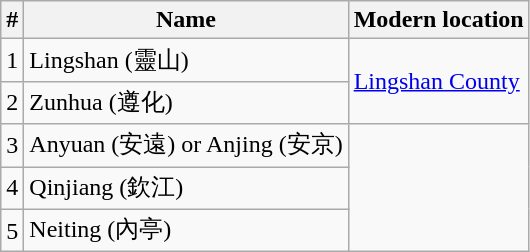<table class="wikitable">
<tr>
<th>#</th>
<th>Name</th>
<th>Modern location</th>
</tr>
<tr>
<td>1</td>
<td>Lingshan (靈山)</td>
<td rowspan=2><a href='#'>Lingshan County</a></td>
</tr>
<tr>
<td>2</td>
<td>Zunhua (遵化)</td>
</tr>
<tr>
<td>3</td>
<td>Anyuan (安遠) or Anjing (安京)</td>
<td rowspan=3></td>
</tr>
<tr>
<td>4</td>
<td>Qinjiang (欽江)</td>
</tr>
<tr>
<td>5</td>
<td>Neiting (內亭)</td>
</tr>
</table>
